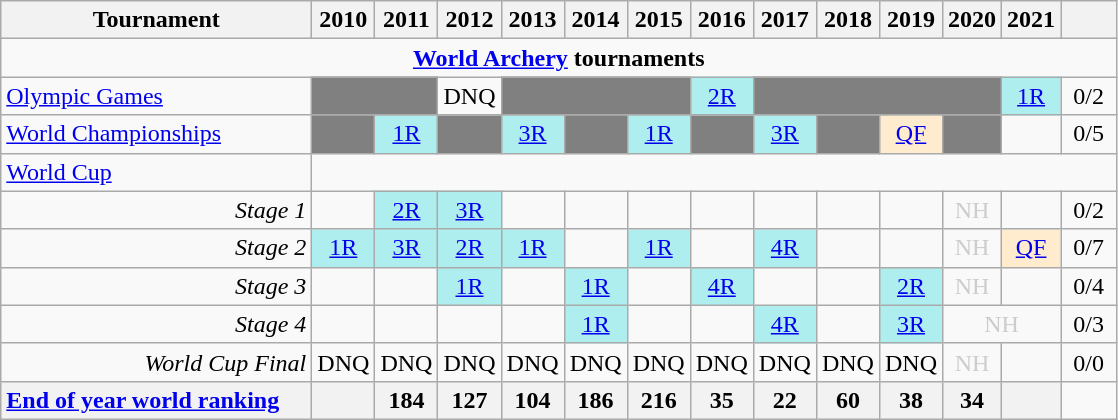<table class=wikitable style=text-align:center>
<tr>
<th width=200>Tournament</th>
<th width=30>2010</th>
<th width=30>2011</th>
<th width=30>2012</th>
<th width=30>2013</th>
<th width=30>2014</th>
<th width=30>2015</th>
<th width=30>2016</th>
<th width=30>2017</th>
<th width=30>2018</th>
<th width=30>2019</th>
<th width=30>2020</th>
<th width=30>2021</th>
<th width=30></th>
</tr>
<tr>
<td colspan="14" style="text-align:center;"><strong><a href='#'>World Archery</a> tournaments</strong></td>
</tr>
<tr>
<td align=left><a href='#'>Olympic Games</a></td>
<td colspan="2" style="background:#808080;"></td>
<td>DNQ</td>
<td colspan="3" style="background:#808080;"></td>
<td style="background:#afeeee;"><a href='#'>2R</a></td>
<td colspan="4" style="background:#808080;"></td>
<td style="background:#afeeee;"><a href='#'>1R</a></td>
<td>0/2</td>
</tr>
<tr>
<td align=left><a href='#'>World Championships</a></td>
<td style="background:#808080;"></td>
<td style="background:#afeeee;"><a href='#'>1R</a></td>
<td style="background:#808080;"></td>
<td style="background:#afeeee;"><a href='#'>3R</a></td>
<td style="background:#808080;"></td>
<td style="background:#afeeee;"><a href='#'>1R</a></td>
<td style="background:#808080;"></td>
<td style="background:#afeeee;"><a href='#'>3R</a></td>
<td style="background:#808080;"></td>
<td style="background:#ffebcd;"><a href='#'>QF</a></td>
<td style="background:#808080;"></td>
<td><a href='#'></a></td>
<td>0/5</td>
</tr>
<tr>
<td align=left><a href='#'>World Cup</a></td>
<td colspan="13"></td>
</tr>
<tr>
<td align=right><em>Stage 1</em></td>
<td></td>
<td style="background:#afeeee;"><a href='#'>2R</a></td>
<td style="background:#afeeee;"><a href='#'>3R</a></td>
<td></td>
<td></td>
<td></td>
<td></td>
<td></td>
<td></td>
<td></td>
<td style=color:#ccc>NH</td>
<td></td>
<td>0/2</td>
</tr>
<tr>
<td align=right><em>Stage 2</em></td>
<td style="background:#afeeee;"><a href='#'>1R</a></td>
<td style="background:#afeeee;"><a href='#'>3R</a></td>
<td style="background:#afeeee;"><a href='#'>2R</a></td>
<td style="background:#afeeee;"><a href='#'>1R</a></td>
<td></td>
<td style="background:#afeeee;"><a href='#'>1R</a></td>
<td></td>
<td style="background:#afeeee;"><a href='#'>4R</a></td>
<td></td>
<td></td>
<td style=color:#ccc>NH</td>
<td style="background:#ffebcd;"><a href='#'>QF</a></td>
<td>0/7</td>
</tr>
<tr>
<td align=right><em>Stage 3</em></td>
<td></td>
<td></td>
<td style="background:#afeeee;"><a href='#'>1R</a></td>
<td></td>
<td style="background:#afeeee;"><a href='#'>1R</a></td>
<td></td>
<td style="background:#afeeee;"><a href='#'>4R</a></td>
<td></td>
<td></td>
<td style="background:#afeeee;"><a href='#'>2R</a></td>
<td style=color:#ccc>NH</td>
<td></td>
<td>0/4</td>
</tr>
<tr>
<td align=right><em>Stage 4</em></td>
<td></td>
<td></td>
<td></td>
<td></td>
<td style="background:#afeeee;"><a href='#'>1R</a></td>
<td></td>
<td></td>
<td style="background:#afeeee;"><a href='#'>4R</a></td>
<td></td>
<td style="background:#afeeee;"><a href='#'>3R</a></td>
<td style=color:#ccc colspan=2>NH</td>
<td>0/3</td>
</tr>
<tr>
<td align=right><em>World Cup Final</em></td>
<td>DNQ</td>
<td>DNQ</td>
<td>DNQ</td>
<td>DNQ</td>
<td>DNQ</td>
<td>DNQ</td>
<td>DNQ</td>
<td>DNQ</td>
<td>DNQ</td>
<td>DNQ</td>
<td style=color:#ccc>NH</td>
<td><a href='#'></a></td>
<td>0/0</td>
</tr>
<tr>
<th style=text-align:left><a href='#'>End of year world ranking</a></th>
<th></th>
<th>184</th>
<th>127</th>
<th>104</th>
<th>186</th>
<th>216</th>
<th>35</th>
<th>22</th>
<th>60</th>
<th>38</th>
<th>34</th>
<th></th>
</tr>
</table>
